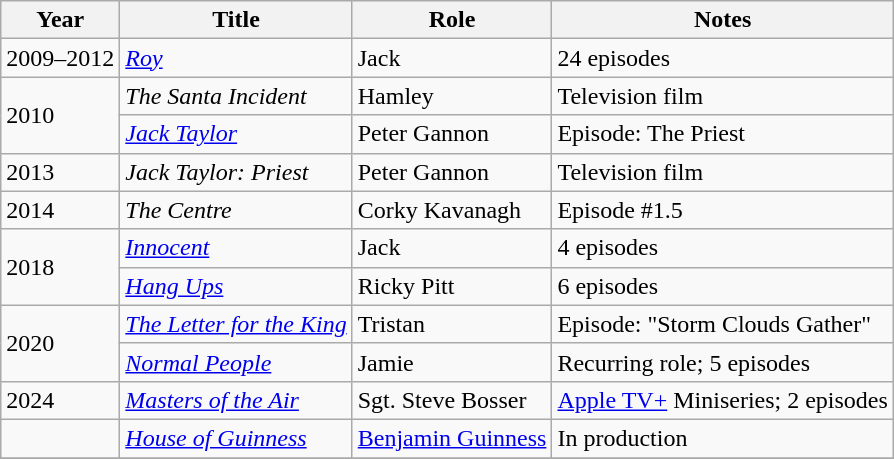<table class="wikitable sortable">
<tr>
<th>Year</th>
<th>Title</th>
<th>Role</th>
<th class="unsortable">Notes</th>
</tr>
<tr>
<td>2009–2012</td>
<td><em><a href='#'>Roy</a></em></td>
<td>Jack</td>
<td>24 episodes</td>
</tr>
<tr>
<td rowspan="2">2010</td>
<td><em>The Santa Incident</em></td>
<td>Hamley</td>
<td>Television film</td>
</tr>
<tr>
<td><em><a href='#'>Jack Taylor</a></em></td>
<td>Peter Gannon</td>
<td>Episode: The Priest</td>
</tr>
<tr>
<td>2013</td>
<td><em>Jack Taylor: Priest</em></td>
<td>Peter Gannon</td>
<td>Television film</td>
</tr>
<tr>
<td>2014</td>
<td><em>The Centre</em></td>
<td>Corky Kavanagh</td>
<td>Episode #1.5</td>
</tr>
<tr>
<td rowspan="2">2018</td>
<td><em><a href='#'>Innocent</a></em></td>
<td>Jack</td>
<td>4 episodes</td>
</tr>
<tr>
<td><em><a href='#'>Hang Ups</a></em></td>
<td>Ricky Pitt</td>
<td>6 episodes</td>
</tr>
<tr>
<td rowspan="2">2020</td>
<td><em><a href='#'>The Letter for the King</a></em></td>
<td>Tristan</td>
<td>Episode: "Storm Clouds Gather"</td>
</tr>
<tr>
<td><em><a href='#'>Normal People</a></em></td>
<td>Jamie</td>
<td>Recurring role; 5 episodes</td>
</tr>
<tr>
<td>2024</td>
<td><em><a href='#'>Masters of the Air</a></em></td>
<td>Sgt. Steve Bosser</td>
<td><a href='#'>Apple TV+</a> Miniseries; 2 episodes</td>
</tr>
<tr>
<td></td>
<td><em><a href='#'>House of Guinness</a></em></td>
<td><a href='#'>Benjamin Guinness</a></td>
<td>In production</td>
</tr>
<tr>
</tr>
</table>
